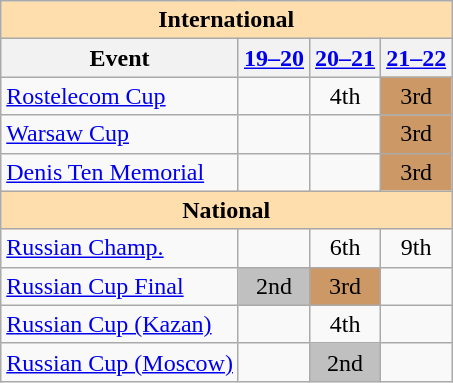<table class="wikitable" style="text-align:center">
<tr>
<th style="background-color: #ffdead; " colspan=4 align=center>International</th>
</tr>
<tr>
<th>Event</th>
<th><a href='#'>19–20</a></th>
<th><a href='#'>20–21</a></th>
<th><a href='#'>21–22</a></th>
</tr>
<tr>
<td align=left> <a href='#'>Rostelecom Cup</a></td>
<td></td>
<td>4th</td>
<td bgcolor=cc9966>3rd</td>
</tr>
<tr>
<td align=left> <a href='#'>Warsaw Cup</a></td>
<td></td>
<td></td>
<td bgcolor=cc9966>3rd</td>
</tr>
<tr>
<td align=left><a href='#'>Denis Ten Memorial</a></td>
<td></td>
<td></td>
<td bgcolor=cc9966>3rd</td>
</tr>
<tr>
<th style="background-color: #ffdead; " colspan=4 align=center>National</th>
</tr>
<tr>
<td align=left><a href='#'>Russian Champ.</a></td>
<td></td>
<td>6th</td>
<td>9th</td>
</tr>
<tr>
<td align=left><a href='#'>Russian Cup Final</a></td>
<td bgcolor=silver>2nd</td>
<td bgcolor=cc9966>3rd</td>
<td></td>
</tr>
<tr>
<td align=left><a href='#'>Russian Cup (Kazan)</a></td>
<td></td>
<td>4th</td>
<td></td>
</tr>
<tr>
<td align=left><a href='#'>Russian Cup (Moscow)</a></td>
<td></td>
<td bgcolor=silver>2nd</td>
<td></td>
</tr>
</table>
